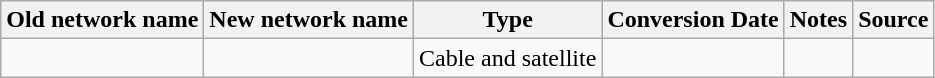<table class="wikitable">
<tr>
<th>Old network name</th>
<th>New network name</th>
<th>Type</th>
<th>Conversion Date</th>
<th>Notes</th>
<th>Source</th>
</tr>
<tr>
<td></td>
<td></td>
<td>Cable and satellite</td>
<td></td>
<td></td>
<td></td>
</tr>
</table>
